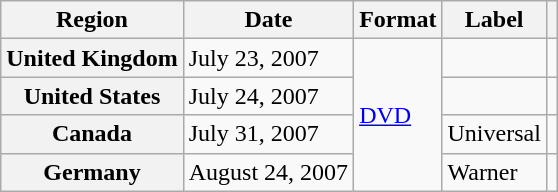<table class="wikitable plainrowheaders">
<tr>
<th scope="col">Region</th>
<th scope="col">Date</th>
<th scope="col">Format</th>
<th scope="col">Label</th>
<th scope="col"></th>
</tr>
<tr>
<th scope="row">United Kingdom</th>
<td>July 23, 2007</td>
<td rowspan="4"><a href='#'>DVD</a></td>
<td></td>
<td align="center"></td>
</tr>
<tr>
<th scope="row">United States</th>
<td>July 24, 2007</td>
<td></td>
<td align="center"></td>
</tr>
<tr>
<th scope="row">Canada</th>
<td>July 31, 2007</td>
<td>Universal</td>
<td align="center"></td>
</tr>
<tr>
<th scope="row">Germany</th>
<td>August 24, 2007</td>
<td>Warner</td>
<td align="center"></td>
</tr>
</table>
